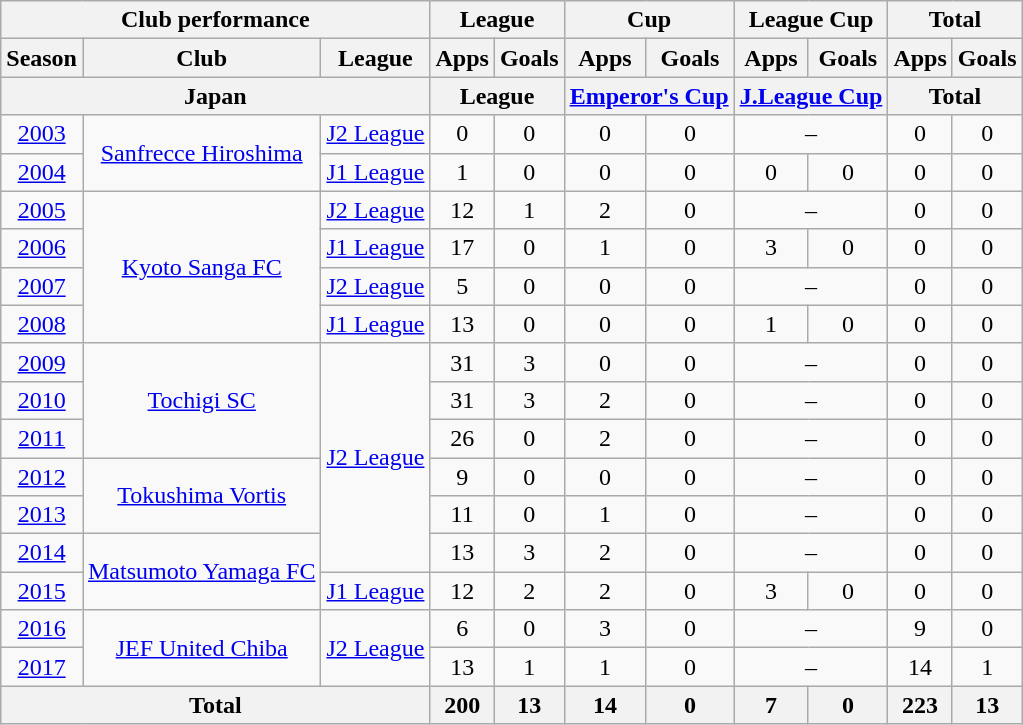<table class="wikitable" style="text-align:center;">
<tr>
<th colspan=3>Club performance</th>
<th colspan=2>League</th>
<th colspan=2>Cup</th>
<th colspan=2>League Cup</th>
<th colspan=2>Total</th>
</tr>
<tr>
<th>Season</th>
<th>Club</th>
<th>League</th>
<th>Apps</th>
<th>Goals</th>
<th>Apps</th>
<th>Goals</th>
<th>Apps</th>
<th>Goals</th>
<th>Apps</th>
<th>Goals</th>
</tr>
<tr>
<th colspan=3>Japan</th>
<th colspan=2>League</th>
<th colspan=2><a href='#'>Emperor's Cup</a></th>
<th colspan=2><a href='#'>J.League Cup</a></th>
<th colspan=2>Total</th>
</tr>
<tr>
<td><a href='#'>2003</a></td>
<td rowspan="2"><a href='#'>Sanfrecce Hiroshima</a></td>
<td rowspan="1"><a href='#'>J2 League</a></td>
<td>0</td>
<td>0</td>
<td>0</td>
<td>0</td>
<td colspan="2">–</td>
<td>0</td>
<td>0</td>
</tr>
<tr>
<td><a href='#'>2004</a></td>
<td rowspan="1"><a href='#'>J1 League</a></td>
<td>1</td>
<td>0</td>
<td>0</td>
<td>0</td>
<td>0</td>
<td>0</td>
<td>0</td>
<td>0</td>
</tr>
<tr>
<td><a href='#'>2005</a></td>
<td rowspan="4"><a href='#'>Kyoto Sanga FC</a></td>
<td rowspan="1"><a href='#'>J2 League</a></td>
<td>12</td>
<td>1</td>
<td>2</td>
<td>0</td>
<td colspan="2">–</td>
<td>0</td>
<td>0</td>
</tr>
<tr>
<td><a href='#'>2006</a></td>
<td rowspan="1"><a href='#'>J1 League</a></td>
<td>17</td>
<td>0</td>
<td>1</td>
<td>0</td>
<td>3</td>
<td>0</td>
<td>0</td>
<td>0</td>
</tr>
<tr>
<td><a href='#'>2007</a></td>
<td rowspan="1"><a href='#'>J2 League</a></td>
<td>5</td>
<td>0</td>
<td>0</td>
<td>0</td>
<td colspan="2">–</td>
<td>0</td>
<td>0</td>
</tr>
<tr>
<td><a href='#'>2008</a></td>
<td rowspan="1"><a href='#'>J1 League</a></td>
<td>13</td>
<td>0</td>
<td>0</td>
<td>0</td>
<td>1</td>
<td>0</td>
<td>0</td>
<td>0</td>
</tr>
<tr>
<td><a href='#'>2009</a></td>
<td rowspan="3"><a href='#'>Tochigi SC</a></td>
<td rowspan="6"><a href='#'>J2 League</a></td>
<td>31</td>
<td>3</td>
<td>0</td>
<td>0</td>
<td colspan="2">–</td>
<td>0</td>
<td>0</td>
</tr>
<tr>
<td><a href='#'>2010</a></td>
<td>31</td>
<td>3</td>
<td>2</td>
<td>0</td>
<td colspan="2">–</td>
<td>0</td>
<td>0</td>
</tr>
<tr>
<td><a href='#'>2011</a></td>
<td>26</td>
<td>0</td>
<td>2</td>
<td>0</td>
<td colspan="2">–</td>
<td>0</td>
<td>0</td>
</tr>
<tr>
<td><a href='#'>2012</a></td>
<td rowspan="2"><a href='#'>Tokushima Vortis</a></td>
<td>9</td>
<td>0</td>
<td>0</td>
<td>0</td>
<td colspan="2">–</td>
<td>0</td>
<td>0</td>
</tr>
<tr>
<td><a href='#'>2013</a></td>
<td>11</td>
<td>0</td>
<td>1</td>
<td>0</td>
<td colspan="2">–</td>
<td>0</td>
<td>0</td>
</tr>
<tr>
<td><a href='#'>2014</a></td>
<td rowspan="2"><a href='#'>Matsumoto Yamaga FC</a></td>
<td>13</td>
<td>3</td>
<td>2</td>
<td>0</td>
<td colspan="2">–</td>
<td>0</td>
<td>0</td>
</tr>
<tr>
<td><a href='#'>2015</a></td>
<td><a href='#'>J1 League</a></td>
<td>12</td>
<td>2</td>
<td>2</td>
<td>0</td>
<td>3</td>
<td>0</td>
<td>0</td>
<td>0</td>
</tr>
<tr>
<td><a href='#'>2016</a></td>
<td rowspan="2"><a href='#'>JEF United Chiba</a></td>
<td rowspan="2"><a href='#'>J2 League</a></td>
<td>6</td>
<td>0</td>
<td>3</td>
<td>0</td>
<td colspan="2">–</td>
<td>9</td>
<td>0</td>
</tr>
<tr>
<td><a href='#'>2017</a></td>
<td>13</td>
<td>1</td>
<td>1</td>
<td>0</td>
<td colspan="2">–</td>
<td>14</td>
<td>1</td>
</tr>
<tr>
<th colspan=3>Total</th>
<th>200</th>
<th>13</th>
<th>14</th>
<th>0</th>
<th>7</th>
<th>0</th>
<th>223</th>
<th>13</th>
</tr>
</table>
